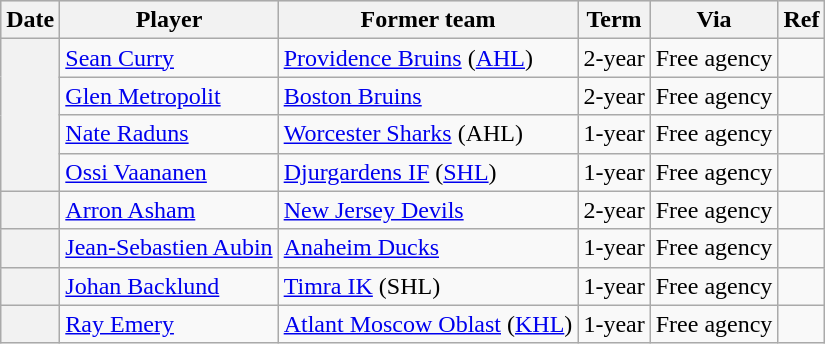<table class="wikitable plainrowheaders">
<tr style="background:#ddd; text-align:center;">
<th>Date</th>
<th>Player</th>
<th>Former team</th>
<th>Term</th>
<th>Via</th>
<th>Ref</th>
</tr>
<tr>
<th scope="row" rowspan=4></th>
<td><a href='#'>Sean Curry</a></td>
<td><a href='#'>Providence Bruins</a> (<a href='#'>AHL</a>)</td>
<td>2-year</td>
<td>Free agency</td>
<td></td>
</tr>
<tr>
<td><a href='#'>Glen Metropolit</a></td>
<td><a href='#'>Boston Bruins</a></td>
<td>2-year</td>
<td>Free agency</td>
<td></td>
</tr>
<tr>
<td><a href='#'>Nate Raduns</a></td>
<td><a href='#'>Worcester Sharks</a> (AHL)</td>
<td>1-year</td>
<td>Free agency</td>
<td></td>
</tr>
<tr>
<td><a href='#'>Ossi Vaananen</a></td>
<td><a href='#'>Djurgardens IF</a> (<a href='#'>SHL</a>)</td>
<td>1-year</td>
<td>Free agency</td>
<td></td>
</tr>
<tr>
<th scope="row"></th>
<td><a href='#'>Arron Asham</a></td>
<td><a href='#'>New Jersey Devils</a></td>
<td>2-year</td>
<td>Free agency</td>
<td></td>
</tr>
<tr>
<th scope="row"></th>
<td><a href='#'>Jean-Sebastien Aubin</a></td>
<td><a href='#'>Anaheim Ducks</a></td>
<td>1-year</td>
<td>Free agency</td>
<td></td>
</tr>
<tr>
<th scope="row"></th>
<td><a href='#'>Johan Backlund</a></td>
<td><a href='#'>Timra IK</a> (SHL)</td>
<td>1-year</td>
<td>Free agency</td>
<td></td>
</tr>
<tr>
<th scope="row"></th>
<td><a href='#'>Ray Emery</a></td>
<td><a href='#'>Atlant Moscow Oblast</a> (<a href='#'>KHL</a>)</td>
<td>1-year</td>
<td>Free agency</td>
<td></td>
</tr>
</table>
